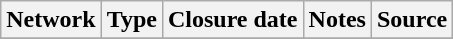<table class="wikitable sortable">
<tr>
<th>Network</th>
<th>Type</th>
<th>Closure date</th>
<th>Notes</th>
<th>Source</th>
</tr>
<tr>
</tr>
</table>
